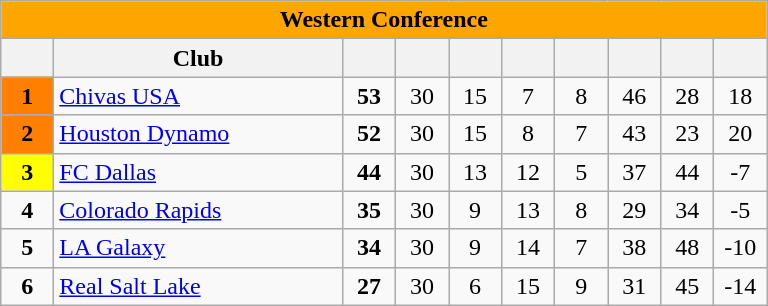<table class="wikitable">
<tr>
<td colspan=10 align=center bgcolor=orange><span><strong>Western Conference</strong></span></td>
</tr>
<tr>
<th width=28></th>
<th width=185>Club</th>
<th width=28></th>
<th width=28></th>
<th width=28></th>
<th width=28></th>
<th width=28></th>
<th width=28></th>
<th width=28></th>
<th width=28></th>
</tr>
<tr>
<td bgcolor=#FF7F00 align=center><strong>1</strong></td>
<td><a href='#'>Chivas USA</a></td>
<td align=center><strong>53</strong></td>
<td align=center>30</td>
<td align=center>15</td>
<td align=center>7</td>
<td align=center>8</td>
<td align=center>46</td>
<td align=center>28</td>
<td align=center>18</td>
</tr>
<tr>
<td bgcolor=#FF7F00 align=center><strong>2</strong></td>
<td><a href='#'>Houston Dynamo</a></td>
<td align=center><strong>52</strong></td>
<td align=center>30</td>
<td align=center>15</td>
<td align=center>8</td>
<td align=center>7</td>
<td align=center>43</td>
<td align=center>23</td>
<td align=center>20</td>
</tr>
<tr>
<td bgcolor=#FFFF00 align=center><strong>3</strong></td>
<td><a href='#'>FC Dallas</a></td>
<td align=center><strong>44</strong></td>
<td align=center>30</td>
<td align=center>13</td>
<td align=center>12</td>
<td align=center>5</td>
<td align=center>37</td>
<td align=center>44</td>
<td align=center>-7</td>
</tr>
<tr>
<td align=center><strong>4</strong></td>
<td><a href='#'>Colorado Rapids</a></td>
<td align=center><strong>35</strong></td>
<td align=center>30</td>
<td align=center>9</td>
<td align=center>13</td>
<td align=center>8</td>
<td align=center>29</td>
<td align=center>34</td>
<td align=center>-5</td>
</tr>
<tr>
<td align=center><strong>5</strong></td>
<td><a href='#'>LA Galaxy</a></td>
<td align=center><strong>34</strong></td>
<td align=center>30</td>
<td align=center>9</td>
<td align=center>14</td>
<td align=center>7</td>
<td align=center>38</td>
<td align=center>48</td>
<td align=center>-10</td>
</tr>
<tr>
<td align=center><strong>6</strong></td>
<td><a href='#'>Real Salt Lake</a></td>
<td align=center><strong>27</strong></td>
<td align=center>30</td>
<td align=center>6</td>
<td align=center>15</td>
<td align=center>9</td>
<td align=center>31</td>
<td align=center>45</td>
<td align=center>-14</td>
</tr>
</table>
